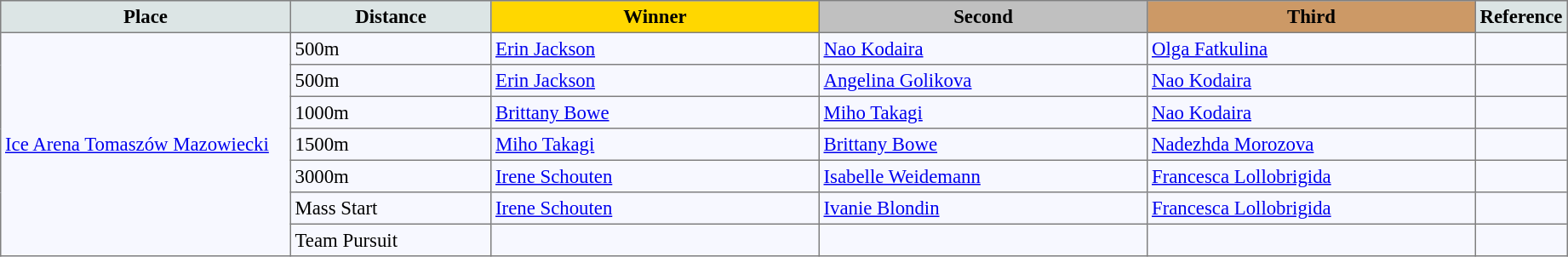<table bgcolor="#f7f8ff" cellpadding="3" cellspacing="0" border="1" style="font-size: 95%; border: gray solid 1px; border-collapse: collapse;">
<tr bgcolor="#cccccc" (1>
<td width="220" align="center" bgcolor="#dce5e5"><strong>Place</strong></td>
<td width="150" align="center" bgcolor="#dce5e5"><strong>Distance</strong></td>
<td align="center" bgcolor="gold" width="250"><strong>Winner</strong></td>
<td align="center" bgcolor="silver" width="250"><strong>Second</strong></td>
<td width="250" align="center" bgcolor="#cc9966"><strong>Third</strong></td>
<td width="30" align="center" bgcolor="#dce5e5"><strong>Reference</strong></td>
</tr>
<tr align="left">
<td rowspan=7><a href='#'>Ice Arena Tomaszów Mazowiecki</a></td>
<td>500m</td>
<td> <a href='#'>Erin Jackson</a></td>
<td> <a href='#'>Nao Kodaira</a></td>
<td> <a href='#'>Olga Fatkulina</a></td>
<td></td>
</tr>
<tr align="left">
<td>500m</td>
<td> <a href='#'>Erin Jackson</a></td>
<td> <a href='#'>Angelina Golikova</a></td>
<td> <a href='#'>Nao Kodaira</a></td>
<td></td>
</tr>
<tr align="left">
<td>1000m</td>
<td> <a href='#'>Brittany Bowe</a></td>
<td> <a href='#'>Miho Takagi</a></td>
<td> <a href='#'>Nao Kodaira</a></td>
<td></td>
</tr>
<tr align="left">
<td>1500m</td>
<td> <a href='#'>Miho Takagi</a></td>
<td> <a href='#'>Brittany Bowe</a></td>
<td> <a href='#'>Nadezhda Morozova</a></td>
<td></td>
</tr>
<tr align="left">
<td>3000m</td>
<td> <a href='#'>Irene Schouten</a></td>
<td> <a href='#'>Isabelle Weidemann</a></td>
<td> <a href='#'>Francesca Lollobrigida</a></td>
<td></td>
</tr>
<tr align="left">
<td>Mass Start</td>
<td> <a href='#'>Irene Schouten</a></td>
<td> <a href='#'>Ivanie Blondin</a></td>
<td> <a href='#'>Francesca Lollobrigida</a></td>
<td></td>
</tr>
<tr align="left">
<td>Team Pursuit</td>
<td></td>
<td></td>
<td></td>
<td></td>
</tr>
</table>
